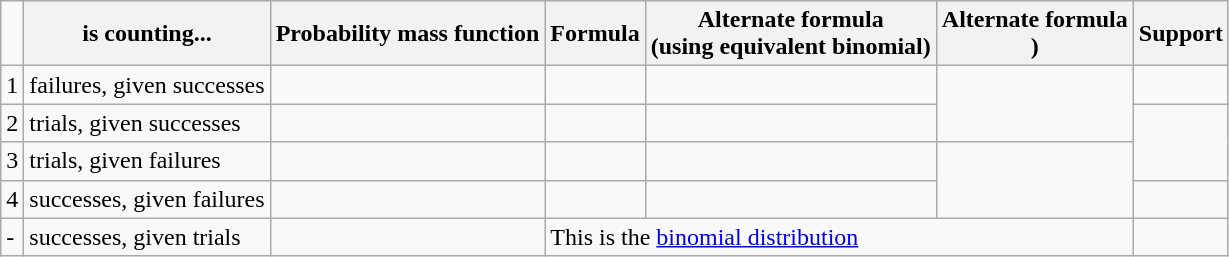<table class="wikitable">
<tr>
<td></td>
<th> is counting...</th>
<th>Probability mass function</th>
<th>Formula</th>
<th>Alternate formula<br>(using equivalent binomial)</th>
<th>Alternate formula<br>)</th>
<th>Support</th>
</tr>
<tr>
<td>1</td>
<td> failures, given  successes</td>
<td></td>
<td></td>
<td><br></td>
<td rowspan="2"></td>
<td></td>
</tr>
<tr>
<td>2</td>
<td> trials, given  successes</td>
<td></td>
<td></td>
<td></td>
<td rowspan="2"></td>
</tr>
<tr>
<td>3</td>
<td> trials, given  failures</td>
<td></td>
<td></td>
<td></td>
<td rowspan="2"></td>
</tr>
<tr>
<td>4</td>
<td> successes, given  failures</td>
<td></td>
<td></td>
<td></td>
<td></td>
</tr>
<tr>
<td>-</td>
<td> successes, given  trials</td>
<td></td>
<td colspan="3">This is the <a href='#'>binomial distribution</a></td>
<td></td>
</tr>
</table>
